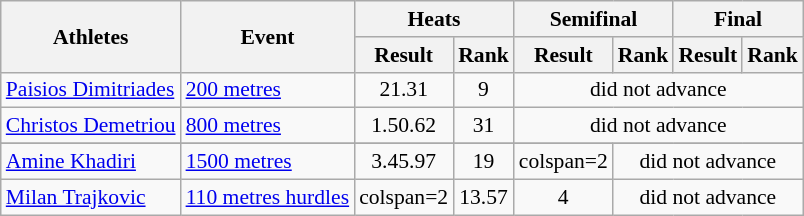<table class="wikitable" border="1" style="font-size:90%">
<tr>
<th rowspan="2">Athletes</th>
<th rowspan="2">Event</th>
<th colspan="2">Heats</th>
<th colspan="2">Semifinal</th>
<th colspan="2">Final</th>
</tr>
<tr>
<th>Result</th>
<th>Rank</th>
<th>Result</th>
<th>Rank</th>
<th>Result</th>
<th>Rank</th>
</tr>
<tr>
<td><a href='#'>Paisios Dimitriades</a></td>
<td><a href='#'>200 metres</a></td>
<td align=center>21.31</td>
<td align=center>9</td>
<td align=center colspan=4>did not advance</td>
</tr>
<tr>
<td><a href='#'>Christos Demetriou</a></td>
<td><a href='#'>800 metres</a></td>
<td align=center>1.50.62</td>
<td align=center>31</td>
<td align=center colspan=4>did not advance</td>
</tr>
<tr align=center>
</tr>
<tr>
<td><a href='#'>Amine Khadiri</a></td>
<td><a href='#'>1500 metres</a></td>
<td align=center>3.45.97</td>
<td align=center>19</td>
<td>colspan=2</td>
<td align=center colspan=4>did not advance</td>
</tr>
<tr>
<td><a href='#'>Milan Trajkovic</a></td>
<td><a href='#'>110 metres hurdles</a></td>
<td>colspan=2 </td>
<td align=center>13.57</td>
<td align=center>4</td>
<td align=center colspan=4>did not advance</td>
</tr>
</table>
